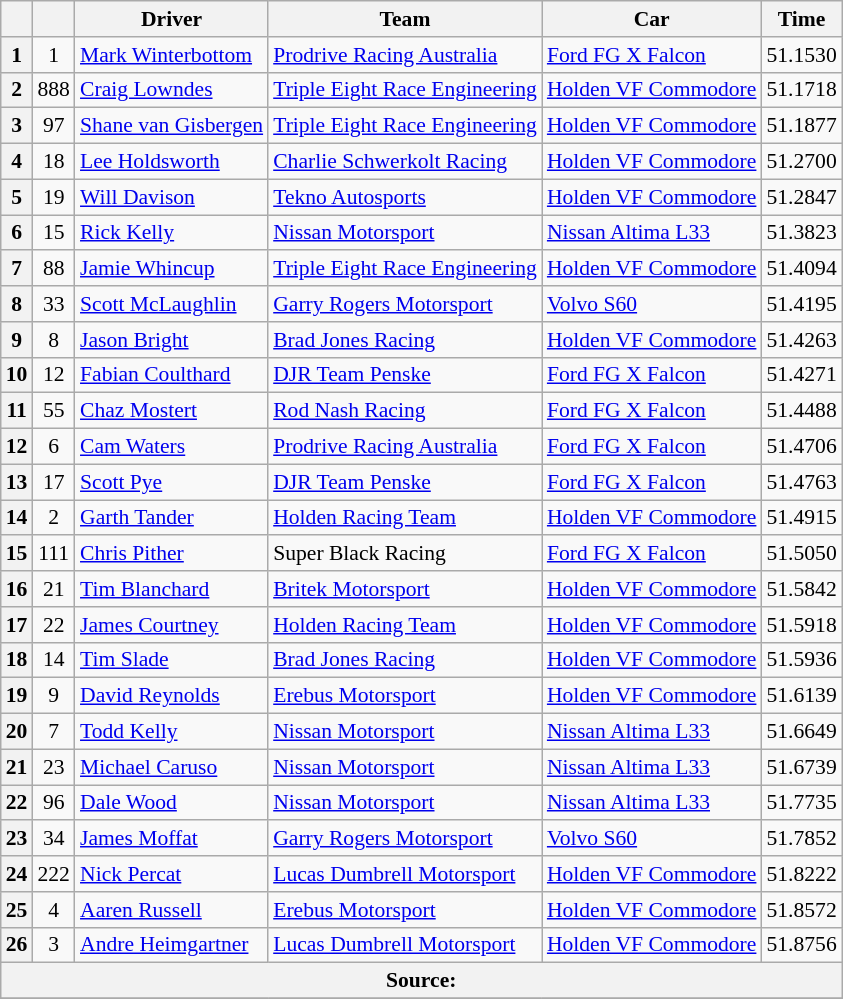<table class="wikitable" style="font-size: 90%">
<tr>
<th></th>
<th></th>
<th>Driver</th>
<th>Team</th>
<th>Car</th>
<th>Time</th>
</tr>
<tr>
<th>1</th>
<td align="center">1</td>
<td> <a href='#'>Mark Winterbottom</a></td>
<td><a href='#'>Prodrive Racing Australia</a></td>
<td><a href='#'>Ford FG X Falcon</a></td>
<td>51.1530</td>
</tr>
<tr>
<th>2</th>
<td align="center">888</td>
<td> <a href='#'>Craig Lowndes</a></td>
<td><a href='#'>Triple Eight Race Engineering</a></td>
<td><a href='#'>Holden VF Commodore</a></td>
<td>51.1718</td>
</tr>
<tr>
<th>3</th>
<td align="center">97</td>
<td> <a href='#'>Shane van Gisbergen</a></td>
<td><a href='#'>Triple Eight Race Engineering</a></td>
<td><a href='#'>Holden VF Commodore</a></td>
<td>51.1877</td>
</tr>
<tr>
<th>4</th>
<td align="center">18</td>
<td> <a href='#'>Lee Holdsworth</a></td>
<td><a href='#'>Charlie Schwerkolt Racing</a></td>
<td><a href='#'>Holden VF Commodore</a></td>
<td>51.2700</td>
</tr>
<tr>
<th>5</th>
<td align="center">19</td>
<td> <a href='#'>Will Davison</a></td>
<td><a href='#'>Tekno Autosports</a></td>
<td><a href='#'>Holden VF Commodore</a></td>
<td>51.2847</td>
</tr>
<tr>
<th>6</th>
<td align="center">15</td>
<td> <a href='#'>Rick Kelly</a></td>
<td><a href='#'>Nissan Motorsport</a></td>
<td><a href='#'>Nissan Altima L33</a></td>
<td>51.3823</td>
</tr>
<tr>
<th>7</th>
<td align="center">88</td>
<td> <a href='#'>Jamie Whincup</a></td>
<td><a href='#'>Triple Eight Race Engineering</a></td>
<td><a href='#'>Holden VF Commodore</a></td>
<td>51.4094</td>
</tr>
<tr>
<th>8</th>
<td align="center">33</td>
<td> <a href='#'>Scott McLaughlin</a></td>
<td><a href='#'>Garry Rogers Motorsport</a></td>
<td><a href='#'>Volvo S60</a></td>
<td>51.4195</td>
</tr>
<tr>
<th>9</th>
<td align="center">8</td>
<td> <a href='#'>Jason Bright</a></td>
<td><a href='#'>Brad Jones Racing</a></td>
<td><a href='#'>Holden VF Commodore</a></td>
<td>51.4263</td>
</tr>
<tr>
<th>10</th>
<td align="center">12</td>
<td> <a href='#'>Fabian Coulthard</a></td>
<td><a href='#'>DJR Team Penske</a></td>
<td><a href='#'>Ford FG X Falcon</a></td>
<td>51.4271</td>
</tr>
<tr>
<th>11</th>
<td align="center">55</td>
<td> <a href='#'>Chaz Mostert</a></td>
<td><a href='#'>Rod Nash Racing</a></td>
<td><a href='#'>Ford FG X Falcon</a></td>
<td>51.4488</td>
</tr>
<tr>
<th>12</th>
<td align="center">6</td>
<td> <a href='#'>Cam Waters</a></td>
<td><a href='#'>Prodrive Racing Australia</a></td>
<td><a href='#'>Ford FG X Falcon</a></td>
<td>51.4706</td>
</tr>
<tr>
<th>13</th>
<td align="center">17</td>
<td> <a href='#'>Scott Pye</a></td>
<td><a href='#'>DJR Team Penske</a></td>
<td><a href='#'>Ford FG X Falcon</a></td>
<td>51.4763</td>
</tr>
<tr>
<th>14</th>
<td align="center">2</td>
<td> <a href='#'>Garth Tander</a></td>
<td><a href='#'>Holden Racing Team</a></td>
<td><a href='#'>Holden VF Commodore</a></td>
<td>51.4915</td>
</tr>
<tr>
<th>15</th>
<td align="center">111</td>
<td> <a href='#'>Chris Pither</a></td>
<td>Super Black Racing</td>
<td><a href='#'>Ford FG X Falcon</a></td>
<td>51.5050</td>
</tr>
<tr>
<th>16</th>
<td align="center">21</td>
<td> <a href='#'>Tim Blanchard</a></td>
<td><a href='#'>Britek Motorsport</a></td>
<td><a href='#'>Holden VF Commodore</a></td>
<td>51.5842</td>
</tr>
<tr>
<th>17</th>
<td align="center">22</td>
<td> <a href='#'>James Courtney</a></td>
<td><a href='#'>Holden Racing Team</a></td>
<td><a href='#'>Holden VF Commodore</a></td>
<td>51.5918</td>
</tr>
<tr>
<th>18</th>
<td align="center">14</td>
<td> <a href='#'>Tim Slade</a></td>
<td><a href='#'>Brad Jones Racing</a></td>
<td><a href='#'>Holden VF Commodore</a></td>
<td>51.5936</td>
</tr>
<tr>
<th>19</th>
<td align="center">9</td>
<td> <a href='#'>David Reynolds</a></td>
<td><a href='#'>Erebus Motorsport</a></td>
<td><a href='#'>Holden VF Commodore</a></td>
<td>51.6139</td>
</tr>
<tr>
<th>20</th>
<td align="center">7</td>
<td> <a href='#'>Todd Kelly</a></td>
<td><a href='#'>Nissan Motorsport</a></td>
<td><a href='#'>Nissan Altima L33</a></td>
<td>51.6649</td>
</tr>
<tr>
<th>21</th>
<td align="center">23</td>
<td> <a href='#'>Michael Caruso</a></td>
<td><a href='#'>Nissan Motorsport</a></td>
<td><a href='#'>Nissan Altima L33</a></td>
<td>51.6739</td>
</tr>
<tr>
<th>22</th>
<td align="center">96</td>
<td> <a href='#'>Dale Wood</a></td>
<td><a href='#'>Nissan Motorsport</a></td>
<td><a href='#'>Nissan Altima L33</a></td>
<td>51.7735</td>
</tr>
<tr>
<th>23</th>
<td align="center">34</td>
<td> <a href='#'>James Moffat</a></td>
<td><a href='#'>Garry Rogers Motorsport</a></td>
<td><a href='#'>Volvo S60</a></td>
<td>51.7852</td>
</tr>
<tr>
<th>24</th>
<td align="center">222</td>
<td> <a href='#'>Nick Percat</a></td>
<td><a href='#'>Lucas Dumbrell Motorsport</a></td>
<td><a href='#'>Holden VF Commodore</a></td>
<td>51.8222</td>
</tr>
<tr>
<th>25</th>
<td align="center">4</td>
<td> <a href='#'>Aaren Russell</a></td>
<td><a href='#'>Erebus Motorsport</a></td>
<td><a href='#'>Holden VF Commodore</a></td>
<td>51.8572</td>
</tr>
<tr>
<th>26</th>
<td align="center">3</td>
<td> <a href='#'>Andre Heimgartner</a></td>
<td><a href='#'>Lucas Dumbrell Motorsport</a></td>
<td><a href='#'>Holden VF Commodore</a></td>
<td>51.8756</td>
</tr>
<tr>
<th colspan="6">Source:</th>
</tr>
<tr>
</tr>
</table>
